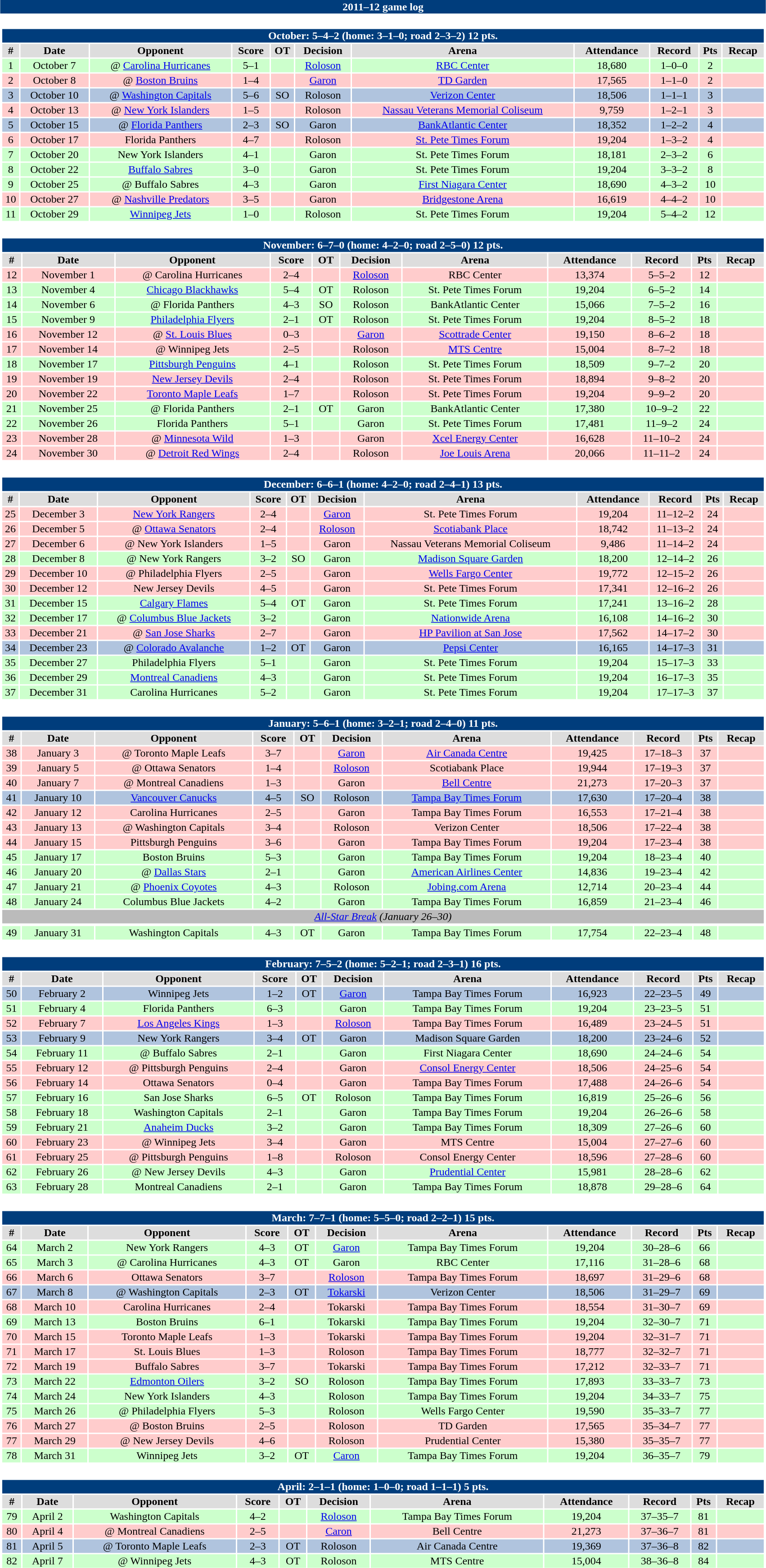<table class="toccolours" width=90% style="clear:both; margin:1.5em auto; text-align:center;">
<tr>
<th colspan=11 style="background:#003D7C; color:white">2011–12 game log</th>
</tr>
<tr>
<td colspan=11><br><table class="toccolours collapsible collapsed" width=100%>
<tr>
<th colspan=11 style="background:#003D7C; color:white">October: 5–4–2 (home: 3–1–0; road 2–3–2) 12 pts.</th>
</tr>
<tr align="center" bgcolor="#dddddd">
<td><strong>#</strong></td>
<td><strong>Date</strong></td>
<td><strong>Opponent</strong></td>
<td><strong>Score</strong></td>
<td><strong>OT</strong></td>
<td><strong>Decision</strong></td>
<td><strong>Arena</strong></td>
<td><strong>Attendance</strong></td>
<td><strong>Record</strong></td>
<td><strong>Pts</strong></td>
<td><strong>Recap</strong></td>
</tr>
<tr align="center" bgcolor="ccffcc">
<td>1</td>
<td>October 7</td>
<td>@ <a href='#'>Carolina Hurricanes</a></td>
<td>5–1</td>
<td></td>
<td><a href='#'>Roloson</a></td>
<td><a href='#'>RBC Center</a></td>
<td>18,680</td>
<td>1–0–0</td>
<td>2</td>
<td></td>
</tr>
<tr align="center" bgcolor="ffcccc">
<td>2</td>
<td>October 8</td>
<td>@ <a href='#'>Boston Bruins</a></td>
<td>1–4</td>
<td></td>
<td><a href='#'>Garon</a></td>
<td><a href='#'>TD Garden</a></td>
<td>17,565</td>
<td>1–1–0</td>
<td>2</td>
<td></td>
</tr>
<tr align="center" bgcolor="B0C4DE">
<td>3</td>
<td>October 10</td>
<td>@ <a href='#'>Washington Capitals</a></td>
<td>5–6</td>
<td>SO</td>
<td>Roloson</td>
<td><a href='#'>Verizon Center</a></td>
<td>18,506</td>
<td>1–1–1</td>
<td>3</td>
<td></td>
</tr>
<tr align="center" bgcolor="ffcccc">
<td>4</td>
<td>October 13</td>
<td>@ <a href='#'>New York Islanders</a></td>
<td>1–5</td>
<td></td>
<td>Roloson</td>
<td><a href='#'>Nassau Veterans Memorial Coliseum</a></td>
<td>9,759</td>
<td>1–2–1</td>
<td>3</td>
<td></td>
</tr>
<tr align="center" bgcolor="B0C4DE">
<td>5</td>
<td>October 15</td>
<td>@ <a href='#'>Florida Panthers</a></td>
<td>2–3</td>
<td>SO</td>
<td>Garon</td>
<td><a href='#'>BankAtlantic Center</a></td>
<td>18,352</td>
<td>1–2–2</td>
<td>4</td>
<td></td>
</tr>
<tr align="center" bgcolor="ffcccc">
<td>6</td>
<td>October 17</td>
<td>Florida Panthers</td>
<td>4–7</td>
<td></td>
<td>Roloson</td>
<td><a href='#'>St. Pete Times Forum</a></td>
<td>19,204</td>
<td>1–3–2</td>
<td>4</td>
<td></td>
</tr>
<tr align="center" bgcolor="ccffcc">
<td>7</td>
<td>October 20</td>
<td>New York Islanders</td>
<td>4–1</td>
<td></td>
<td>Garon</td>
<td>St. Pete Times Forum</td>
<td>18,181</td>
<td>2–3–2</td>
<td>6</td>
<td></td>
</tr>
<tr align="center" bgcolor="ccffcc">
<td>8</td>
<td>October 22</td>
<td><a href='#'>Buffalo Sabres</a></td>
<td>3–0</td>
<td></td>
<td>Garon</td>
<td>St. Pete Times Forum</td>
<td>19,204</td>
<td>3–3–2</td>
<td>8</td>
<td></td>
</tr>
<tr align="center" bgcolor="ccffcc">
<td>9</td>
<td>October 25</td>
<td>@ Buffalo Sabres</td>
<td>4–3</td>
<td></td>
<td>Garon</td>
<td><a href='#'>First Niagara Center</a></td>
<td>18,690</td>
<td>4–3–2</td>
<td>10</td>
<td></td>
</tr>
<tr align="center" bgcolor="ffcccc">
<td>10</td>
<td>October 27</td>
<td>@ <a href='#'>Nashville Predators</a></td>
<td>3–5</td>
<td></td>
<td>Garon</td>
<td><a href='#'>Bridgestone Arena</a></td>
<td>16,619</td>
<td>4–4–2</td>
<td>10</td>
<td></td>
</tr>
<tr align="center" bgcolor="ccffcc">
<td>11</td>
<td>October 29</td>
<td><a href='#'>Winnipeg Jets</a></td>
<td>1–0</td>
<td></td>
<td>Roloson</td>
<td>St. Pete Times Forum</td>
<td>19,204</td>
<td>5–4–2</td>
<td>12</td>
<td></td>
</tr>
</table>
</td>
</tr>
<tr>
<td colspan=11><br><table class="toccolours collapsible collapsed" width=100%>
<tr>
<th colspan=11 style="background:#003D7C; color:white">November: 6–7–0 (home: 4–2–0; road 2–5–0) 12 pts.</th>
</tr>
<tr align="center" bgcolor="#dddddd">
<td><strong>#</strong></td>
<td><strong>Date</strong></td>
<td><strong>Opponent</strong></td>
<td><strong>Score</strong></td>
<td><strong>OT</strong></td>
<td><strong>Decision</strong></td>
<td><strong>Arena</strong></td>
<td><strong>Attendance</strong></td>
<td><strong>Record</strong></td>
<td><strong>Pts</strong></td>
<td><strong>Recap</strong></td>
</tr>
<tr align="center" bgcolor="ffcccc">
<td>12</td>
<td>November 1</td>
<td>@ Carolina Hurricanes</td>
<td>2–4</td>
<td></td>
<td><a href='#'>Roloson</a></td>
<td>RBC Center</td>
<td>13,374</td>
<td>5–5–2</td>
<td>12</td>
<td></td>
</tr>
<tr align="center" bgcolor="ccffcc">
<td>13</td>
<td>November 4</td>
<td><a href='#'>Chicago Blackhawks</a></td>
<td>5–4</td>
<td>OT</td>
<td>Roloson</td>
<td>St. Pete Times Forum</td>
<td>19,204</td>
<td>6–5–2</td>
<td>14</td>
<td></td>
</tr>
<tr align="center" bgcolor="ccffcc">
<td>14</td>
<td>November 6</td>
<td>@ Florida Panthers</td>
<td>4–3</td>
<td>SO</td>
<td>Roloson</td>
<td>BankAtlantic Center</td>
<td>15,066</td>
<td>7–5–2</td>
<td>16</td>
<td></td>
</tr>
<tr align="center" bgcolor="#ccffcc">
<td>15</td>
<td>November 9</td>
<td><a href='#'>Philadelphia Flyers</a></td>
<td>2–1</td>
<td>OT</td>
<td>Roloson</td>
<td>St. Pete Times Forum</td>
<td>19,204</td>
<td>8–5–2</td>
<td>18</td>
<td></td>
</tr>
<tr align="center" bgcolor="ffcccc">
<td>16</td>
<td>November 12</td>
<td>@ <a href='#'>St. Louis Blues</a></td>
<td>0–3</td>
<td></td>
<td><a href='#'>Garon</a></td>
<td><a href='#'>Scottrade Center</a></td>
<td>19,150</td>
<td>8–6–2</td>
<td>18</td>
<td></td>
</tr>
<tr align="center" bgcolor="ffcccc">
<td>17</td>
<td>November 14</td>
<td>@ Winnipeg Jets</td>
<td>2–5</td>
<td></td>
<td>Roloson</td>
<td><a href='#'>MTS Centre</a></td>
<td>15,004</td>
<td>8–7–2</td>
<td>18</td>
<td></td>
</tr>
<tr align="center" bgcolor="ccffcc">
<td>18</td>
<td>November 17</td>
<td><a href='#'>Pittsburgh Penguins</a></td>
<td>4–1</td>
<td></td>
<td>Roloson</td>
<td>St. Pete Times Forum</td>
<td>18,509</td>
<td>9–7–2</td>
<td>20</td>
<td></td>
</tr>
<tr align="center" bgcolor="ffcccc">
<td>19</td>
<td>November 19</td>
<td><a href='#'>New Jersey Devils</a></td>
<td>2–4</td>
<td></td>
<td>Roloson</td>
<td>St. Pete Times Forum</td>
<td>18,894</td>
<td>9–8–2</td>
<td>20</td>
<td></td>
</tr>
<tr align="center" bgcolor="ffcccc">
<td>20</td>
<td>November 22</td>
<td><a href='#'>Toronto Maple Leafs</a></td>
<td>1–7</td>
<td></td>
<td>Roloson</td>
<td>St. Pete Times Forum</td>
<td>19,204</td>
<td>9–9–2</td>
<td>20</td>
<td></td>
</tr>
<tr align="center" bgcolor="ccffcc">
<td>21</td>
<td>November 25</td>
<td>@ Florida Panthers</td>
<td>2–1</td>
<td>OT</td>
<td>Garon</td>
<td>BankAtlantic Center</td>
<td>17,380</td>
<td>10–9–2</td>
<td>22</td>
<td></td>
</tr>
<tr align="center" bgcolor="ccffcc">
<td>22</td>
<td>November 26</td>
<td>Florida Panthers</td>
<td>5–1</td>
<td></td>
<td>Garon</td>
<td>St. Pete Times Forum</td>
<td>17,481</td>
<td>11–9–2</td>
<td>24</td>
<td></td>
</tr>
<tr align="center" bgcolor="ffcccc">
<td>23</td>
<td>November 28</td>
<td>@ <a href='#'>Minnesota Wild</a></td>
<td>1–3</td>
<td></td>
<td>Garon</td>
<td><a href='#'>Xcel Energy Center</a></td>
<td>16,628</td>
<td>11–10–2</td>
<td>24</td>
<td></td>
</tr>
<tr align="center" bgcolor="ffcccc">
<td>24</td>
<td>November 30</td>
<td>@ <a href='#'>Detroit Red Wings</a></td>
<td>2–4</td>
<td></td>
<td>Roloson</td>
<td><a href='#'>Joe Louis Arena</a></td>
<td>20,066</td>
<td>11–11–2</td>
<td>24</td>
<td></td>
</tr>
</table>
</td>
</tr>
<tr>
<td colspan=11><br><table class="toccolours collapsible collapsed" width=100%>
<tr>
<th colspan=11 style="background:#003D7C; color:white">December: 6–6–1 (home: 4–2–0; road 2–4–1) 13 pts.</th>
</tr>
<tr align="center" bgcolor="#dddddd">
<td><strong>#</strong></td>
<td><strong>Date</strong></td>
<td><strong>Opponent</strong></td>
<td><strong>Score</strong></td>
<td><strong>OT</strong></td>
<td><strong>Decision</strong></td>
<td><strong>Arena</strong></td>
<td><strong>Attendance</strong></td>
<td><strong>Record</strong></td>
<td><strong>Pts</strong></td>
<td><strong>Recap</strong></td>
</tr>
<tr align="center" bgcolor="ffcccc">
<td>25</td>
<td>December 3</td>
<td><a href='#'>New York Rangers</a></td>
<td>2–4</td>
<td></td>
<td><a href='#'>Garon</a></td>
<td>St. Pete Times Forum</td>
<td>19,204</td>
<td>11–12–2</td>
<td>24</td>
<td></td>
</tr>
<tr align="center" bgcolor="ffcccc">
<td>26</td>
<td>December 5</td>
<td>@ <a href='#'>Ottawa Senators</a></td>
<td>2–4</td>
<td></td>
<td><a href='#'>Roloson</a></td>
<td><a href='#'>Scotiabank Place</a></td>
<td>18,742</td>
<td>11–13–2</td>
<td>24</td>
<td></td>
</tr>
<tr align="center" bgcolor="ffcccc">
<td>27</td>
<td>December 6</td>
<td>@ New York Islanders</td>
<td>1–5</td>
<td></td>
<td>Garon</td>
<td>Nassau Veterans Memorial Coliseum</td>
<td>9,486</td>
<td>11–14–2</td>
<td>24</td>
<td></td>
</tr>
<tr align="center" bgcolor="ccffcc">
<td>28</td>
<td>December 8</td>
<td>@ New York Rangers</td>
<td>3–2</td>
<td>SO</td>
<td>Garon</td>
<td><a href='#'>Madison Square Garden</a></td>
<td>18,200</td>
<td>12–14–2</td>
<td>26</td>
<td></td>
</tr>
<tr align="center" bgcolor="ffcccc">
<td>29</td>
<td>December 10</td>
<td>@ Philadelphia Flyers</td>
<td>2–5</td>
<td></td>
<td>Garon</td>
<td><a href='#'>Wells Fargo Center</a></td>
<td>19,772</td>
<td>12–15–2</td>
<td>26</td>
<td></td>
</tr>
<tr align="center" bgcolor="ffcccc">
<td>30</td>
<td>December 12</td>
<td>New Jersey Devils</td>
<td>4–5</td>
<td></td>
<td>Garon</td>
<td>St. Pete Times Forum</td>
<td>17,341</td>
<td>12–16–2</td>
<td>26</td>
<td></td>
</tr>
<tr align="center" bgcolor="ccffcc">
<td>31</td>
<td>December 15</td>
<td><a href='#'>Calgary Flames</a></td>
<td>5–4</td>
<td>OT</td>
<td>Garon</td>
<td>St. Pete Times Forum</td>
<td>17,241</td>
<td>13–16–2</td>
<td>28</td>
<td></td>
</tr>
<tr align="center" bgcolor="ccffcc">
<td>32</td>
<td>December 17</td>
<td>@ <a href='#'>Columbus Blue Jackets</a></td>
<td>3–2</td>
<td></td>
<td>Garon</td>
<td><a href='#'>Nationwide Arena</a></td>
<td>16,108</td>
<td>14–16–2</td>
<td>30</td>
<td></td>
</tr>
<tr align="center" bgcolor="ffcccc">
<td>33</td>
<td>December 21</td>
<td>@ <a href='#'>San Jose Sharks</a></td>
<td>2–7</td>
<td></td>
<td>Garon</td>
<td><a href='#'>HP Pavilion at San Jose</a></td>
<td>17,562</td>
<td>14–17–2</td>
<td>30</td>
<td></td>
</tr>
<tr align="center" bgcolor="B0C4DE">
<td>34</td>
<td>December 23</td>
<td>@ <a href='#'>Colorado Avalanche</a></td>
<td>1–2</td>
<td>OT</td>
<td>Garon</td>
<td><a href='#'>Pepsi Center</a></td>
<td>16,165</td>
<td>14–17–3</td>
<td>31</td>
<td></td>
</tr>
<tr align="center" bgcolor="ccffcc">
<td>35</td>
<td>December 27</td>
<td>Philadelphia Flyers</td>
<td>5–1</td>
<td></td>
<td>Garon</td>
<td>St. Pete Times Forum</td>
<td>19,204</td>
<td>15–17–3</td>
<td>33</td>
<td></td>
</tr>
<tr align="center" bgcolor="ccffcc">
<td>36</td>
<td>December 29</td>
<td><a href='#'>Montreal Canadiens</a></td>
<td>4–3</td>
<td></td>
<td>Garon</td>
<td>St. Pete Times Forum</td>
<td>19,204</td>
<td>16–17–3</td>
<td>35</td>
<td></td>
</tr>
<tr align="center" bgcolor="ccffcc">
<td>37</td>
<td>December 31</td>
<td>Carolina Hurricanes</td>
<td>5–2</td>
<td></td>
<td>Garon</td>
<td>St. Pete Times Forum</td>
<td>19,204</td>
<td>17–17–3</td>
<td>37</td>
<td></td>
</tr>
</table>
</td>
</tr>
<tr>
<td colspan=11><br><table class="toccolours collapsible collapsed" width=100%>
<tr>
<th colspan=11 style="background:#003D7C; color:white">January: 5–6–1 (home: 3–2–1; road 2–4–0) 11 pts.</th>
</tr>
<tr align="center" bgcolor="#dddddd">
<td><strong>#</strong></td>
<td><strong>Date</strong></td>
<td><strong>Opponent</strong></td>
<td><strong>Score</strong></td>
<td><strong>OT</strong></td>
<td><strong>Decision</strong></td>
<td><strong>Arena</strong></td>
<td><strong>Attendance</strong></td>
<td><strong>Record</strong></td>
<td><strong>Pts</strong></td>
<td><strong>Recap</strong></td>
</tr>
<tr align="center" bgcolor="ffcccc">
<td>38</td>
<td>January 3</td>
<td>@ Toronto Maple Leafs</td>
<td>3–7</td>
<td></td>
<td><a href='#'>Garon</a></td>
<td><a href='#'>Air Canada Centre</a></td>
<td>19,425</td>
<td>17–18–3</td>
<td>37</td>
<td></td>
</tr>
<tr align="center" bgcolor="ffcccc">
<td>39</td>
<td>January 5</td>
<td>@ Ottawa Senators</td>
<td>1–4</td>
<td></td>
<td><a href='#'>Roloson</a></td>
<td>Scotiabank Place</td>
<td>19,944</td>
<td>17–19–3</td>
<td>37</td>
<td></td>
</tr>
<tr align="center" bgcolor="ffcccc">
<td>40</td>
<td>January 7</td>
<td>@ Montreal Canadiens</td>
<td>1–3</td>
<td></td>
<td>Garon</td>
<td><a href='#'>Bell Centre</a></td>
<td>21,273</td>
<td>17–20–3</td>
<td>37</td>
<td></td>
</tr>
<tr align="center" bgcolor="B0C4DE">
<td>41</td>
<td>January 10</td>
<td><a href='#'>Vancouver Canucks</a></td>
<td>4–5</td>
<td>SO</td>
<td>Roloson</td>
<td><a href='#'>Tampa Bay Times Forum</a></td>
<td>17,630</td>
<td>17–20–4</td>
<td>38</td>
<td></td>
</tr>
<tr align="center" bgcolor="ffcccc">
<td>42</td>
<td>January 12</td>
<td>Carolina Hurricanes</td>
<td>2–5</td>
<td></td>
<td>Garon</td>
<td>Tampa Bay Times Forum</td>
<td>16,553</td>
<td>17–21–4</td>
<td>38</td>
<td></td>
</tr>
<tr align="center" bgcolor="ffcccc">
<td>43</td>
<td>January 13</td>
<td>@ Washington Capitals</td>
<td>3–4</td>
<td></td>
<td>Roloson</td>
<td>Verizon Center</td>
<td>18,506</td>
<td>17–22–4</td>
<td>38</td>
<td></td>
</tr>
<tr align="center" bgcolor="ffcccc">
<td>44</td>
<td>January 15</td>
<td>Pittsburgh Penguins</td>
<td>3–6</td>
<td></td>
<td>Garon</td>
<td>Tampa Bay Times Forum</td>
<td>19,204</td>
<td>17–23–4</td>
<td>38</td>
<td></td>
</tr>
<tr align="center" bgcolor="ccffcc">
<td>45</td>
<td>January 17</td>
<td>Boston Bruins</td>
<td>5–3</td>
<td></td>
<td>Garon</td>
<td>Tampa Bay Times Forum</td>
<td>19,204</td>
<td>18–23–4</td>
<td>40</td>
<td></td>
</tr>
<tr align="center" bgcolor="ccffcc">
<td>46</td>
<td>January 20</td>
<td>@ <a href='#'>Dallas Stars</a></td>
<td>2–1</td>
<td></td>
<td>Garon</td>
<td><a href='#'>American Airlines Center</a></td>
<td>14,836</td>
<td>19–23–4</td>
<td>42</td>
<td></td>
</tr>
<tr align="center" bgcolor="ccffcc">
<td>47</td>
<td>January 21</td>
<td>@ <a href='#'>Phoenix Coyotes</a></td>
<td>4–3</td>
<td></td>
<td>Roloson</td>
<td><a href='#'>Jobing.com Arena</a></td>
<td>12,714</td>
<td>20–23–4</td>
<td>44</td>
<td></td>
</tr>
<tr align="center" bgcolor="ccffcc">
<td>48</td>
<td>January 24</td>
<td>Columbus Blue Jackets</td>
<td>4–2</td>
<td></td>
<td>Garon</td>
<td>Tampa Bay Times Forum</td>
<td>16,859</td>
<td>21–23–4</td>
<td>46</td>
<td></td>
</tr>
<tr style="text-align:center; background:#bbb;">
<td colspan=11><em><a href='#'>All-Star Break</a> (January 26–30)</em></td>
</tr>
<tr>
</tr>
<tr align="center" bgcolor="ccffcc">
<td>49</td>
<td>January 31</td>
<td>Washington Capitals</td>
<td>4–3</td>
<td>OT</td>
<td>Garon</td>
<td>Tampa Bay Times Forum</td>
<td>17,754</td>
<td>22–23–4</td>
<td>48</td>
<td></td>
</tr>
</table>
</td>
</tr>
<tr>
<td colspan=11><br><table class="toccolours collapsible collapsed" width=100%>
<tr>
<th colspan=11 style="background:#003D7C; color:white">February: 7–5–2 (home: 5–2–1; road 2–3–1) 16 pts.</th>
</tr>
<tr align="center" bgcolor="#dddddd">
<td><strong>#</strong></td>
<td><strong>Date</strong></td>
<td><strong>Opponent</strong></td>
<td><strong>Score</strong></td>
<td><strong>OT</strong></td>
<td><strong>Decision</strong></td>
<td><strong>Arena</strong></td>
<td><strong>Attendance</strong></td>
<td><strong>Record</strong></td>
<td><strong>Pts</strong></td>
<td><strong>Recap</strong></td>
</tr>
<tr align="center" bgcolor="B0C4DE">
<td>50</td>
<td>February 2</td>
<td>Winnipeg Jets</td>
<td>1–2</td>
<td>OT</td>
<td><a href='#'>Garon</a></td>
<td>Tampa Bay Times Forum</td>
<td>16,923</td>
<td>22–23–5</td>
<td>49</td>
<td></td>
</tr>
<tr align="center" bgcolor="ccffcc">
<td>51</td>
<td>February 4</td>
<td>Florida Panthers</td>
<td>6–3</td>
<td></td>
<td>Garon</td>
<td>Tampa Bay Times Forum</td>
<td>19,204</td>
<td>23–23–5</td>
<td>51</td>
<td></td>
</tr>
<tr align="center" bgcolor="ffcccc">
<td>52</td>
<td>February 7</td>
<td><a href='#'>Los Angeles Kings</a></td>
<td>1–3</td>
<td></td>
<td><a href='#'>Roloson</a></td>
<td>Tampa Bay Times Forum</td>
<td>16,489</td>
<td>23–24–5</td>
<td>51</td>
<td></td>
</tr>
<tr align="center" bgcolor="B0C4DE">
<td>53</td>
<td>February 9</td>
<td>New York Rangers</td>
<td>3–4</td>
<td>OT</td>
<td>Garon</td>
<td>Madison Square Garden</td>
<td>18,200</td>
<td>23–24–6</td>
<td>52</td>
<td></td>
</tr>
<tr align="center" bgcolor="ccffcc">
<td>54</td>
<td>February 11</td>
<td>@ Buffalo Sabres</td>
<td>2–1</td>
<td></td>
<td>Garon</td>
<td>First Niagara Center</td>
<td>18,690</td>
<td>24–24–6</td>
<td>54</td>
<td></td>
</tr>
<tr align="center" bgcolor="ffcccc">
<td>55</td>
<td>February 12</td>
<td>@ Pittsburgh Penguins</td>
<td>2–4</td>
<td></td>
<td>Garon</td>
<td><a href='#'>Consol Energy Center</a></td>
<td>18,506</td>
<td>24–25–6</td>
<td>54</td>
<td></td>
</tr>
<tr align="center" bgcolor="ffcccc">
<td>56</td>
<td>February 14</td>
<td>Ottawa Senators</td>
<td>0–4</td>
<td></td>
<td>Garon</td>
<td>Tampa Bay Times Forum</td>
<td>17,488</td>
<td>24–26–6</td>
<td>54</td>
<td></td>
</tr>
<tr align="center" bgcolor="ccffcc">
<td>57</td>
<td>February 16</td>
<td>San Jose Sharks</td>
<td>6–5</td>
<td>OT</td>
<td>Roloson</td>
<td>Tampa Bay Times Forum</td>
<td>16,819</td>
<td>25–26–6</td>
<td>56</td>
<td></td>
</tr>
<tr align="center" bgcolor="ccffcc">
<td>58</td>
<td>February 18</td>
<td>Washington Capitals</td>
<td>2–1</td>
<td></td>
<td>Garon</td>
<td>Tampa Bay Times Forum</td>
<td>19,204</td>
<td>26–26–6</td>
<td>58</td>
<td></td>
</tr>
<tr align="center" bgcolor="ccffcc">
<td>59</td>
<td>February 21</td>
<td><a href='#'>Anaheim Ducks</a></td>
<td>3–2</td>
<td></td>
<td>Garon</td>
<td>Tampa Bay Times Forum</td>
<td>18,309</td>
<td>27–26–6</td>
<td>60</td>
<td></td>
</tr>
<tr align="center" bgcolor="ffcccc">
<td>60</td>
<td>February 23</td>
<td>@ Winnipeg Jets</td>
<td>3–4</td>
<td></td>
<td>Garon</td>
<td>MTS Centre</td>
<td>15,004</td>
<td>27–27–6</td>
<td>60</td>
<td></td>
</tr>
<tr align="center" bgcolor="ffcccc">
<td>61</td>
<td>February 25</td>
<td>@ Pittsburgh Penguins</td>
<td>1–8</td>
<td></td>
<td>Roloson</td>
<td>Consol Energy Center</td>
<td>18,596</td>
<td>27–28–6</td>
<td>60</td>
<td></td>
</tr>
<tr align="center" bgcolor="ccffcc">
<td>62</td>
<td>February 26</td>
<td>@ New Jersey Devils</td>
<td>4–3</td>
<td></td>
<td>Garon</td>
<td><a href='#'>Prudential Center</a></td>
<td>15,981</td>
<td>28–28–6</td>
<td>62</td>
<td></td>
</tr>
<tr align="center" bgcolor="ccffcc">
<td>63</td>
<td>February 28</td>
<td>Montreal Canadiens</td>
<td>2–1</td>
<td></td>
<td>Garon</td>
<td>Tampa Bay Times Forum</td>
<td>18,878</td>
<td>29–28–6</td>
<td>64</td>
<td></td>
</tr>
</table>
</td>
</tr>
<tr>
<td colspan=11><br><table class="toccolours collapsible collapsed" width=100%>
<tr>
<th colspan=11 style="background:#003D7C; color:white">March: 7–7–1 (home: 5–5–0; road 2–2–1) 15 pts.</th>
</tr>
<tr align="center" bgcolor="#dddddd">
<td><strong>#</strong></td>
<td><strong>Date</strong></td>
<td><strong>Opponent</strong></td>
<td><strong>Score</strong></td>
<td><strong>OT</strong></td>
<td><strong>Decision</strong></td>
<td><strong>Arena</strong></td>
<td><strong>Attendance</strong></td>
<td><strong>Record</strong></td>
<td><strong>Pts</strong></td>
<td><strong>Recap</strong></td>
</tr>
<tr align="center" bgcolor="ccffcc">
<td>64</td>
<td>March 2</td>
<td>New York Rangers</td>
<td>4–3</td>
<td>OT</td>
<td><a href='#'>Garon</a></td>
<td>Tampa Bay Times Forum</td>
<td>19,204</td>
<td>30–28–6</td>
<td>66</td>
<td></td>
</tr>
<tr align="center" bgcolor="ccffcc">
<td>65</td>
<td>March 3</td>
<td>@ Carolina Hurricanes</td>
<td>4–3</td>
<td>OT</td>
<td>Garon</td>
<td>RBC Center</td>
<td>17,116</td>
<td>31–28–6</td>
<td>68</td>
<td></td>
</tr>
<tr align="center" bgcolor="ffcccc">
<td>66</td>
<td>March 6</td>
<td>Ottawa Senators</td>
<td>3–7</td>
<td></td>
<td><a href='#'>Roloson</a></td>
<td>Tampa Bay Times Forum</td>
<td>18,697</td>
<td>31–29–6</td>
<td>68</td>
<td></td>
</tr>
<tr align="center" bgcolor="B0C4DE">
<td>67</td>
<td>March 8</td>
<td>@ Washington Capitals</td>
<td>2–3</td>
<td>OT</td>
<td><a href='#'>Tokarski</a></td>
<td>Verizon Center</td>
<td>18,506</td>
<td>31–29–7</td>
<td>69</td>
<td></td>
</tr>
<tr align="center" bgcolor="ffcccc">
<td>68</td>
<td>March 10</td>
<td>Carolina Hurricanes</td>
<td>2–4</td>
<td></td>
<td>Tokarski</td>
<td>Tampa Bay Times Forum</td>
<td>18,554</td>
<td>31–30–7</td>
<td>69</td>
<td></td>
</tr>
<tr align="center" bgcolor="ccffcc">
<td>69</td>
<td>March 13</td>
<td>Boston Bruins</td>
<td>6–1</td>
<td></td>
<td>Tokarski</td>
<td>Tampa Bay Times Forum</td>
<td>19,204</td>
<td>32–30–7</td>
<td>71</td>
<td></td>
</tr>
<tr align="center" bgcolor="ffcccc">
<td>70</td>
<td>March 15</td>
<td>Toronto Maple Leafs</td>
<td>1–3</td>
<td></td>
<td>Tokarski</td>
<td>Tampa Bay Times Forum</td>
<td>19,204</td>
<td>32–31–7</td>
<td>71</td>
<td></td>
</tr>
<tr align="center" bgcolor="ffcccc">
<td>71</td>
<td>March 17</td>
<td>St. Louis Blues</td>
<td>1–3</td>
<td></td>
<td>Roloson</td>
<td>Tampa Bay Times Forum</td>
<td>18,777</td>
<td>32–32–7</td>
<td>71</td>
<td></td>
</tr>
<tr align="center" bgcolor="ffcccc">
<td>72</td>
<td>March 19</td>
<td>Buffalo Sabres</td>
<td>3–7</td>
<td></td>
<td>Tokarski</td>
<td>Tampa Bay Times Forum</td>
<td>17,212</td>
<td>32–33–7</td>
<td>71</td>
<td></td>
</tr>
<tr align="center" bgcolor="ccffcc">
<td>73</td>
<td>March 22</td>
<td><a href='#'>Edmonton Oilers</a></td>
<td>3–2</td>
<td>SO</td>
<td>Roloson</td>
<td>Tampa Bay Times Forum</td>
<td>17,893</td>
<td>33–33–7</td>
<td>73</td>
<td></td>
</tr>
<tr align="center" bgcolor="ccffcc">
<td>74</td>
<td>March 24</td>
<td>New York Islanders</td>
<td>4–3</td>
<td></td>
<td>Roloson</td>
<td>Tampa Bay Times Forum</td>
<td>19,204</td>
<td>34–33–7</td>
<td>75</td>
<td></td>
</tr>
<tr align="center" bgcolor="ccffcc">
<td>75</td>
<td>March 26</td>
<td>@ Philadelphia Flyers</td>
<td>5–3</td>
<td></td>
<td>Roloson</td>
<td>Wells Fargo Center</td>
<td>19,590</td>
<td>35–33–7</td>
<td>77</td>
<td></td>
</tr>
<tr align="center" bgcolor="ffcccc">
<td>76</td>
<td>March 27</td>
<td>@ Boston Bruins</td>
<td>2–5</td>
<td></td>
<td>Roloson</td>
<td>TD Garden</td>
<td>17,565</td>
<td>35–34–7</td>
<td>77</td>
<td></td>
</tr>
<tr align="center" bgcolor="ffcccc">
<td>77</td>
<td>March 29</td>
<td>@ New Jersey Devils</td>
<td>4–6</td>
<td></td>
<td>Roloson</td>
<td>Prudential Center</td>
<td>15,380</td>
<td>35–35–7</td>
<td>77</td>
<td></td>
</tr>
<tr align="center" bgcolor="ccffcc">
<td>78</td>
<td>March 31</td>
<td>Winnipeg Jets</td>
<td>3–2</td>
<td>OT</td>
<td><a href='#'>Caron</a></td>
<td>Tampa Bay Times Forum</td>
<td>19,204</td>
<td>36–35–7</td>
<td>79</td>
<td></td>
</tr>
</table>
</td>
</tr>
<tr>
<td colspan=11><br><table class="toccolours collapsible collapsible collapsed" width=100%>
<tr>
<th colspan=11 style="background:#003D7C; color:white">April: 2–1–1 (home: 1–0–0; road 1–1–1) 5 pts.</th>
</tr>
<tr align="center" bgcolor="#dddddd">
<td><strong>#</strong></td>
<td><strong>Date</strong></td>
<td><strong>Opponent</strong></td>
<td><strong>Score</strong></td>
<td><strong>OT</strong></td>
<td><strong>Decision</strong></td>
<td><strong>Arena</strong></td>
<td><strong>Attendance</strong></td>
<td><strong>Record</strong></td>
<td><strong>Pts</strong></td>
<td><strong>Recap</strong></td>
</tr>
<tr align="center" bgcolor="ccffcc">
<td>79</td>
<td>April 2</td>
<td>Washington Capitals</td>
<td>4–2</td>
<td></td>
<td><a href='#'>Roloson</a></td>
<td>Tampa Bay Times Forum</td>
<td>19,204</td>
<td>37–35–7</td>
<td>81</td>
<td></td>
</tr>
<tr align="center" bgcolor="ffcccc">
<td>80</td>
<td>April 4</td>
<td>@ Montreal Canadiens</td>
<td>2–5</td>
<td></td>
<td><a href='#'>Caron</a></td>
<td>Bell Centre</td>
<td>21,273</td>
<td>37–36–7</td>
<td>81</td>
<td></td>
</tr>
<tr align="center" bgcolor="B0C4DE">
<td>81</td>
<td>April 5</td>
<td>@ Toronto Maple Leafs</td>
<td>2–3</td>
<td>OT</td>
<td>Roloson</td>
<td>Air Canada Centre</td>
<td>19,369</td>
<td>37–36–8</td>
<td>82</td>
<td></td>
</tr>
<tr align="center" bgcolor="ccffcc">
<td>82</td>
<td>April 7</td>
<td>@ Winnipeg Jets</td>
<td>4–3</td>
<td>OT</td>
<td>Roloson</td>
<td>MTS Centre</td>
<td>15,004</td>
<td>38–36–8</td>
<td>84</td>
<td></td>
</tr>
</table>
</td>
</tr>
<tr>
<th colspan=2 style="color:#003366"><br>

</th>
</tr>
</table>
